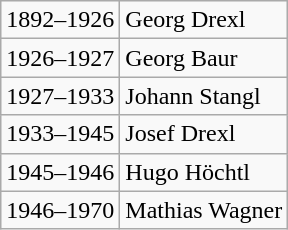<table class="wikitable"  style="float:left;">
<tr>
<td>1892–1926</td>
<td>Georg Drexl</td>
</tr>
<tr>
<td>1926–1927</td>
<td>Georg Baur</td>
</tr>
<tr>
<td>1927–1933</td>
<td>Johann Stangl</td>
</tr>
<tr>
<td>1933–1945</td>
<td>Josef Drexl</td>
</tr>
<tr>
<td>1945–1946</td>
<td>Hugo Höchtl</td>
</tr>
<tr>
<td>1946–1970</td>
<td>Mathias Wagner</td>
</tr>
</table>
